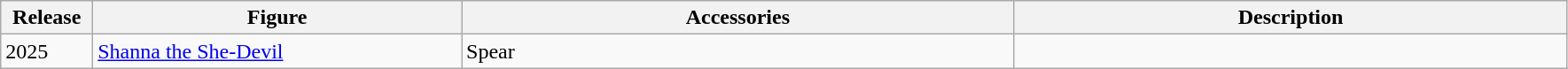<table class="wikitable">
<tr>
<th width=5%>Release</th>
<th width=20%>Figure</th>
<th width=30%>Accessories</th>
<th width=30%>Description</th>
</tr>
<tr>
<td>2025</td>
<td><a href='#'>Shanna the She-Devil</a></td>
<td>Spear</td>
<td></td>
</tr>
</table>
